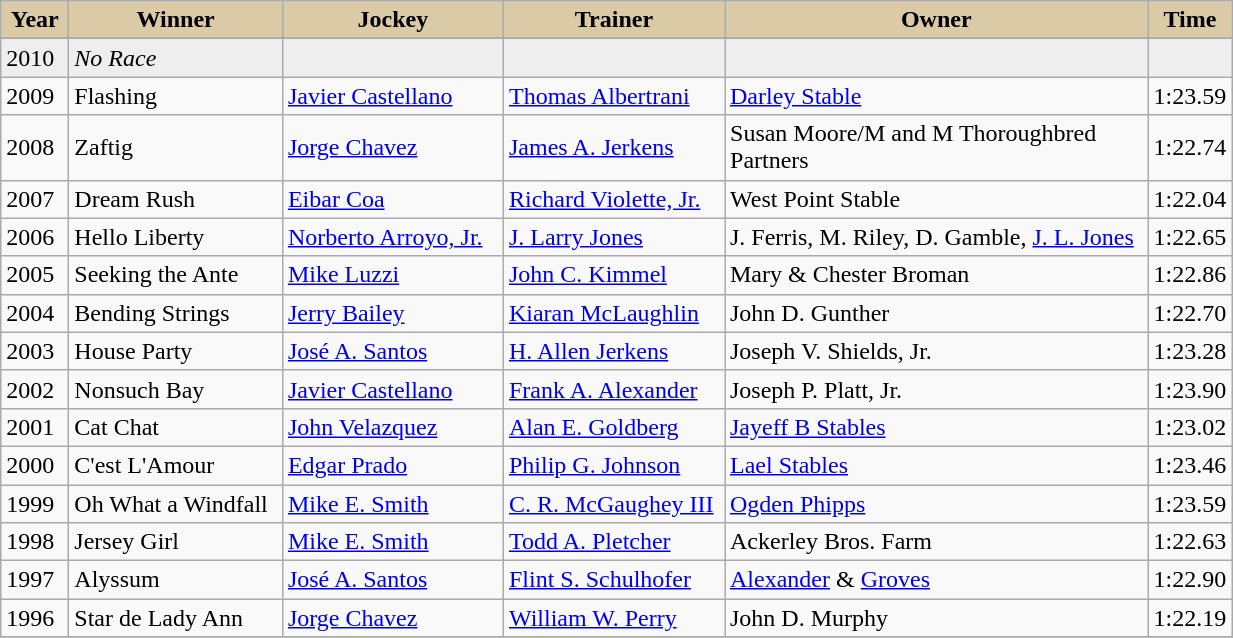<table class="wikitable sortable">
<tr>
<th style="background-color:#DACAA5; width:38px">Year<br></th>
<th style="background-color:#DACAA5; width:135px">Winner<br></th>
<th style="background-color:#DACAA5; width:140px">Jockey<br></th>
<th style="background-color:#DACAA5; width:140px">Trainer<br></th>
<th style="background-color:#DACAA5; width:275px">Owner<br></th>
<th style="background-color:#DACAA5">Time</th>
</tr>
<tr>
</tr>
<tr bgcolor="#eeeeee">
<td>2010</td>
<td><em>No Race</em></td>
<td></td>
<td></td>
<td></td>
<td></td>
</tr>
<tr>
<td>2009</td>
<td>Flashing</td>
<td><a href='#'>Javier Castellano</a></td>
<td><a href='#'>Thomas Albertrani</a></td>
<td><a href='#'>Darley Stable</a></td>
<td>1:23.59</td>
</tr>
<tr>
<td>2008</td>
<td>Zaftig</td>
<td><a href='#'>Jorge Chavez</a></td>
<td><a href='#'>James A. Jerkens</a></td>
<td>Susan Moore/M and M Thoroughbred Partners</td>
<td>1:22.74</td>
</tr>
<tr>
<td>2007</td>
<td>Dream Rush</td>
<td><a href='#'>Eibar Coa</a></td>
<td><a href='#'>Richard Violette, Jr.</a></td>
<td>West Point Stable</td>
<td>1:22.04</td>
</tr>
<tr>
<td>2006</td>
<td>Hello Liberty</td>
<td><a href='#'>Norberto Arroyo, Jr.</a></td>
<td><a href='#'>J. Larry Jones</a></td>
<td>J. Ferris, M. Riley, D. Gamble, <a href='#'>J. L. Jones</a></td>
<td>1:22.65</td>
</tr>
<tr>
<td>2005</td>
<td>Seeking the Ante</td>
<td><a href='#'>Mike Luzzi</a></td>
<td><a href='#'>John C. Kimmel</a></td>
<td>Mary & Chester Broman</td>
<td>1:22.86</td>
</tr>
<tr>
<td>2004</td>
<td>Bending Strings</td>
<td><a href='#'>Jerry Bailey</a></td>
<td><a href='#'>Kiaran McLaughlin</a></td>
<td>John D. Gunther</td>
<td>1:22.70</td>
</tr>
<tr>
<td>2003</td>
<td>House Party</td>
<td><a href='#'>José A. Santos</a></td>
<td><a href='#'>H. Allen Jerkens</a></td>
<td>Joseph V. Shields, Jr.</td>
<td>1:23.28</td>
</tr>
<tr>
<td>2002</td>
<td>Nonsuch Bay</td>
<td><a href='#'>Javier Castellano</a></td>
<td><a href='#'>Frank A. Alexander</a></td>
<td>Joseph P. Platt, Jr.</td>
<td>1:23.90</td>
</tr>
<tr>
<td>2001</td>
<td>Cat Chat</td>
<td><a href='#'>John Velazquez</a></td>
<td><a href='#'>Alan E. Goldberg</a></td>
<td><a href='#'>Jayeff B Stables</a></td>
<td>1:23.02</td>
</tr>
<tr>
<td>2000</td>
<td>C'est L'Amour</td>
<td><a href='#'>Edgar Prado</a></td>
<td><a href='#'>Philip G. Johnson</a></td>
<td><a href='#'>Lael Stables</a></td>
<td>1:23.46</td>
</tr>
<tr>
<td>1999</td>
<td>Oh What a Windfall</td>
<td><a href='#'>Mike E. Smith</a></td>
<td><a href='#'>C. R. McGaughey III</a></td>
<td><a href='#'>Ogden Phipps</a></td>
<td>1:23.59</td>
</tr>
<tr>
<td>1998</td>
<td>Jersey Girl</td>
<td><a href='#'>Mike E. Smith</a></td>
<td><a href='#'>Todd A. Pletcher</a></td>
<td>Ackerley Bros. Farm</td>
<td>1:22.63</td>
</tr>
<tr>
<td>1997</td>
<td>Alyssum</td>
<td><a href='#'>José A. Santos</a></td>
<td><a href='#'>Flint S. Schulhofer</a></td>
<td><a href='#'>Alexander</a> &  <a href='#'>Groves</a></td>
<td>1:22.90</td>
</tr>
<tr>
<td>1996</td>
<td>Star de Lady Ann</td>
<td><a href='#'>Jorge Chavez</a></td>
<td><a href='#'>William W. Perry</a></td>
<td>John D. Murphy</td>
<td>1:22.19</td>
</tr>
<tr>
</tr>
</table>
